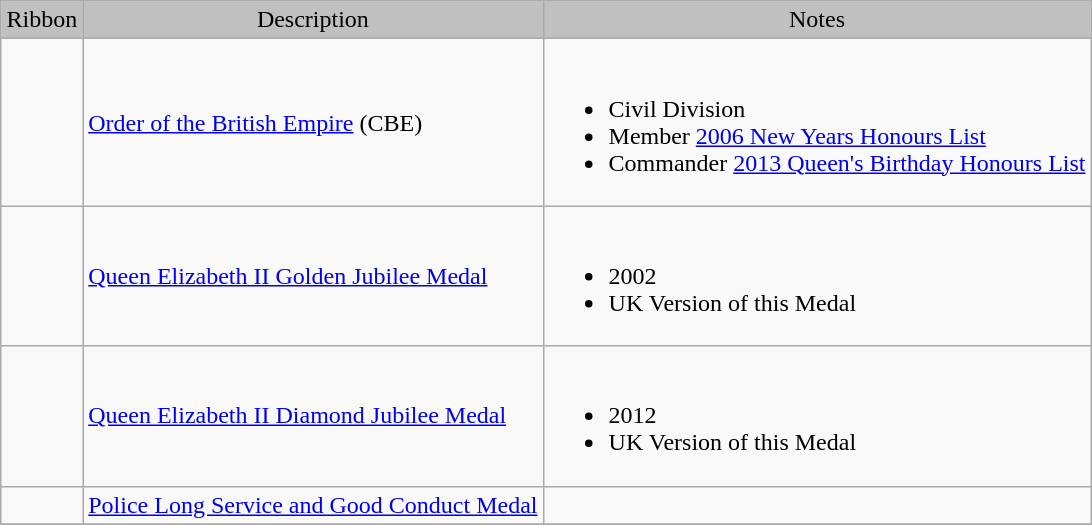<table class="wikitable" style="margin:1em auto;">
<tr style="background:silver;" align="center">
<td>Ribbon</td>
<td>Description</td>
<td>Notes</td>
</tr>
<tr>
<td></td>
<td><a href='#'>Order of the British Empire</a> (CBE)</td>
<td><br><ul><li>Civil Division</li><li>Member <a href='#'>2006 New Years Honours List</a></li><li>Commander <a href='#'>2013 Queen's Birthday Honours List</a></li></ul></td>
</tr>
<tr>
<td></td>
<td><a href='#'>Queen Elizabeth II Golden Jubilee Medal</a></td>
<td><br><ul><li>2002</li><li>UK Version of this Medal</li></ul></td>
</tr>
<tr>
<td></td>
<td><a href='#'>Queen Elizabeth II Diamond Jubilee Medal</a></td>
<td><br><ul><li>2012</li><li>UK Version of this Medal</li></ul></td>
</tr>
<tr>
<td></td>
<td><a href='#'>Police Long Service and Good Conduct Medal</a></td>
<td></td>
</tr>
<tr>
</tr>
</table>
